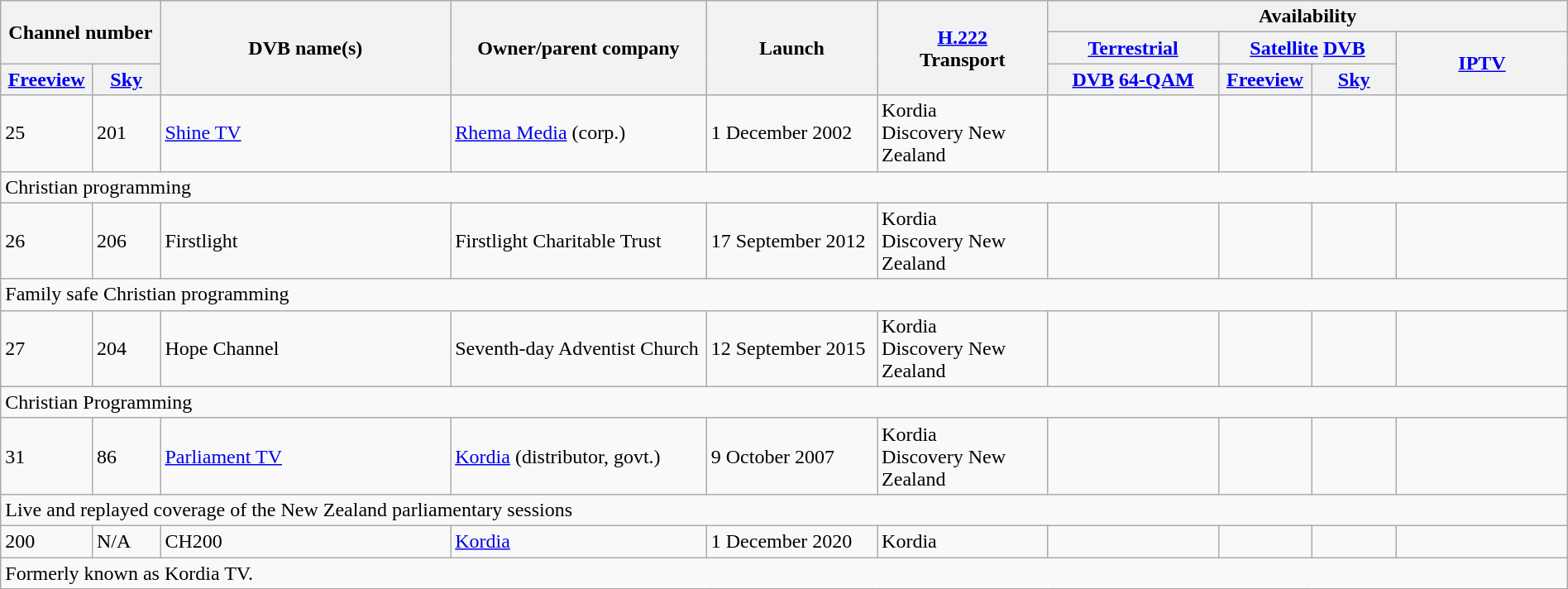<table class="wikitable" width="100%">
<tr>
<th rowspan=2 colspan="2" style="width:8%;">Channel number</th>
<th rowspan=3 style="width:17%;">DVB name(s)</th>
<th rowspan=3 style="width:15%;">Owner/parent company</th>
<th rowspan=3 style="width:10%;">Launch</th>
<th rowspan=3 style="width:10%;"><a href='#'>H.222</a><br>Transport</th>
<th colspan=5 style="width:20%;">Availability</th>
</tr>
<tr>
<th colspan=1 width="10%"><a href='#'>Terrestrial</a></th>
<th colspan=2 width="10%"><a href='#'>Satellite</a> <a href='#'>DVB</a></th>
<th rowspan=2 width="10%"><a href='#'>IPTV</a></th>
</tr>
<tr>
<th width="4%" style="white-space:nowrap;"><a href='#'>Freeview</a></th>
<th width="4%" style="white-space:nowrap;"><a href='#'>Sky</a></th>
<th width="5%" style="white-space:nowrap;"><a href='#'>DVB</a> <a href='#'>64-QAM</a></th>
<th width="5%" style="white-space:nowrap;"><a href='#'>Freeview</a></th>
<th width="5%" style="white-space:nowrap;"><a href='#'>Sky</a></th>
</tr>
<tr>
<td>25</td>
<td>201</td>
<td><a href='#'>Shine TV</a></td>
<td><a href='#'>Rhema Media</a> (corp.)</td>
<td>1 December 2002</td>
<td>Kordia<br>Discovery New Zealand</td>
<td></td>
<td></td>
<td></td>
<td></td>
</tr>
<tr>
<td colspan=10>Christian programming</td>
</tr>
<tr>
<td>26</td>
<td>206</td>
<td>Firstlight</td>
<td>Firstlight Charitable Trust</td>
<td>17 September 2012</td>
<td>Kordia<br>Discovery New Zealand</td>
<td></td>
<td></td>
<td></td>
<td></td>
</tr>
<tr>
<td colspan=10>Family safe Christian programming</td>
</tr>
<tr>
<td>27</td>
<td>204</td>
<td>Hope Channel</td>
<td>Seventh-day Adventist Church</td>
<td>12 September 2015</td>
<td>Kordia<br>Discovery New Zealand</td>
<td></td>
<td></td>
<td></td>
<td></td>
</tr>
<tr>
<td colspan=10>Christian Programming</td>
</tr>
<tr>
<td>31</td>
<td>86</td>
<td><a href='#'>Parliament TV</a></td>
<td><a href='#'>Kordia</a> (distributor, govt.)</td>
<td>9 October 2007</td>
<td>Kordia<br>Discovery New Zealand</td>
<td></td>
<td></td>
<td></td>
<td></td>
</tr>
<tr>
<td colspan=10>Live and replayed coverage of the New Zealand parliamentary sessions</td>
</tr>
<tr>
<td>200</td>
<td>N/A</td>
<td>CH200</td>
<td><a href='#'>Kordia</a></td>
<td>1 December 2020</td>
<td>Kordia</td>
<td></td>
<td></td>
<td></td>
<td></td>
</tr>
<tr>
<td colspan=10>Formerly known as Kordia TV.</td>
</tr>
</table>
